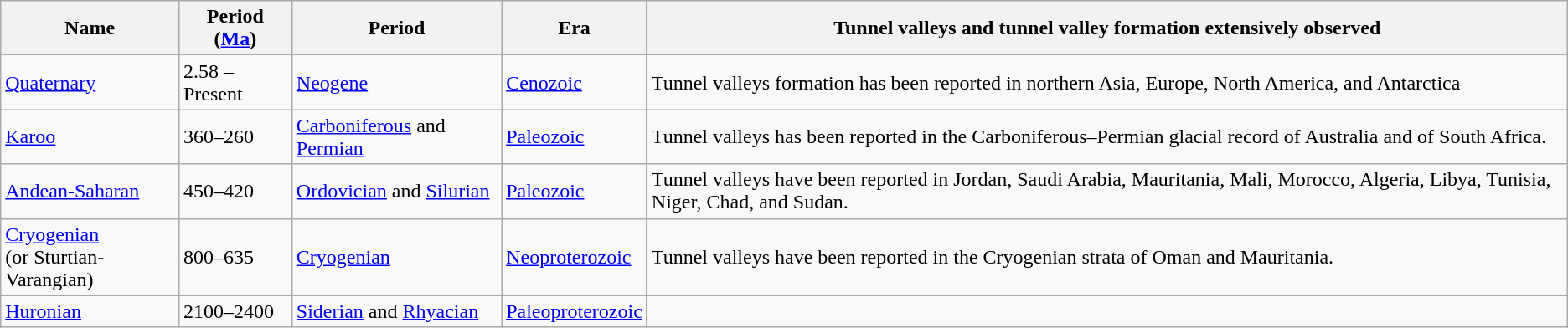<table class="wikitable">
<tr>
<th>Name</th>
<th>Period (<a href='#'>Ma</a>)</th>
<th>Period</th>
<th>Era</th>
<th>Tunnel valleys and tunnel valley formation extensively observed</th>
</tr>
<tr>
<td><a href='#'>Quaternary</a></td>
<td>2.58 – Present</td>
<td><a href='#'>Neogene</a></td>
<td><a href='#'>Cenozoic</a></td>
<td>Tunnel valleys formation has been reported in northern Asia, Europe, North America, and Antarctica</td>
</tr>
<tr>
<td><a href='#'>Karoo</a></td>
<td>360–260</td>
<td><a href='#'>Carboniferous</a> and <a href='#'>Permian</a></td>
<td><a href='#'>Paleozoic</a></td>
<td>Tunnel valleys has been reported in the Carboniferous–Permian glacial record of Australia and of South Africa.</td>
</tr>
<tr>
<td><a href='#'>Andean-Saharan</a></td>
<td>450–420</td>
<td><a href='#'>Ordovician</a> and <a href='#'>Silurian</a></td>
<td><a href='#'>Paleozoic</a></td>
<td>Tunnel valleys have been reported in Jordan, Saudi Arabia, Mauritania, Mali, Morocco, Algeria, Libya, Tunisia, Niger, Chad, and Sudan.</td>
</tr>
<tr>
<td><a href='#'>Cryogenian</a><br>(or Sturtian-Varangian)</td>
<td>800–635</td>
<td><a href='#'>Cryogenian</a></td>
<td><a href='#'>Neoproterozoic</a></td>
<td>Tunnel valleys have been reported in the Cryogenian strata of Oman and Mauritania.</td>
</tr>
<tr>
<td><a href='#'>Huronian</a></td>
<td>2100–2400</td>
<td><a href='#'>Siderian</a> and <a href='#'>Rhyacian</a></td>
<td><a href='#'>Paleoproterozoic</a></td>
<td></td>
</tr>
</table>
